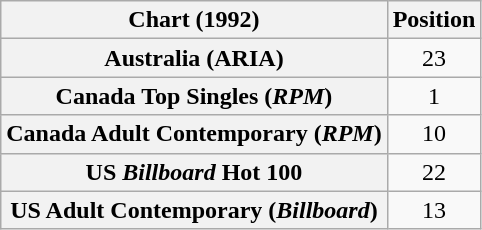<table class="wikitable sortable plainrowheaders" style="text-align:center">
<tr>
<th>Chart (1992)</th>
<th>Position</th>
</tr>
<tr>
<th scope="row">Australia (ARIA)</th>
<td>23</td>
</tr>
<tr>
<th scope="row">Canada Top Singles (<em>RPM</em>)</th>
<td>1</td>
</tr>
<tr>
<th scope="row">Canada Adult Contemporary (<em>RPM</em>)</th>
<td>10</td>
</tr>
<tr>
<th scope="row">US <em>Billboard</em> Hot 100</th>
<td>22</td>
</tr>
<tr>
<th scope="row">US Adult Contemporary (<em>Billboard</em>)</th>
<td>13</td>
</tr>
</table>
